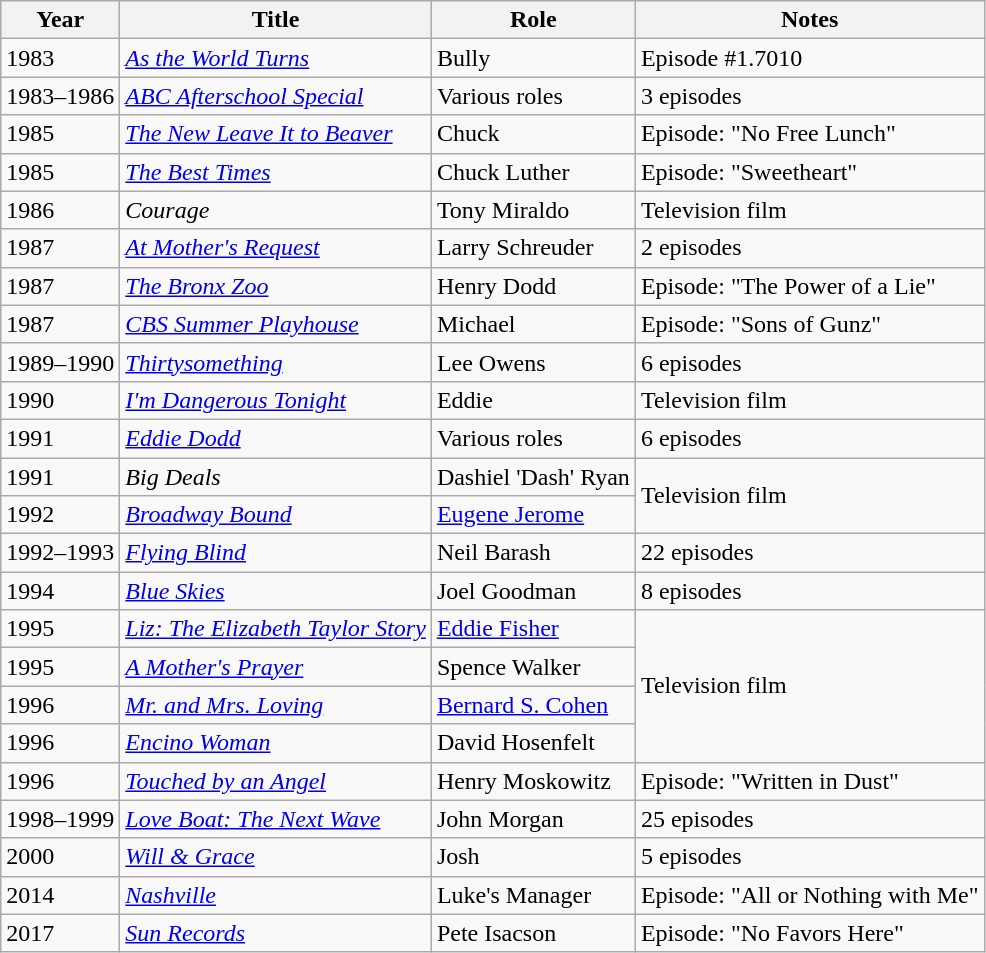<table class="wikitable sortable">
<tr>
<th>Year</th>
<th>Title</th>
<th>Role</th>
<th>Notes</th>
</tr>
<tr>
<td>1983</td>
<td><em><a href='#'>As the World Turns</a></em></td>
<td>Bully</td>
<td>Episode #1.7010</td>
</tr>
<tr>
<td>1983–1986</td>
<td><em><a href='#'>ABC Afterschool Special</a></em></td>
<td>Various roles</td>
<td>3 episodes</td>
</tr>
<tr>
<td>1985</td>
<td><em><a href='#'>The New Leave It to Beaver</a></em></td>
<td>Chuck</td>
<td>Episode: "No Free Lunch"</td>
</tr>
<tr>
<td>1985</td>
<td><a href='#'><em>The Best Times</em></a></td>
<td>Chuck Luther</td>
<td>Episode: "Sweetheart"</td>
</tr>
<tr>
<td>1986</td>
<td><em>Courage</em></td>
<td>Tony Miraldo</td>
<td>Television film</td>
</tr>
<tr>
<td>1987</td>
<td><em><a href='#'>At Mother's Request</a></em></td>
<td>Larry Schreuder</td>
<td>2 episodes</td>
</tr>
<tr>
<td>1987</td>
<td><a href='#'><em>The Bronx Zoo</em></a></td>
<td>Henry Dodd</td>
<td>Episode: "The Power of a Lie"</td>
</tr>
<tr>
<td>1987</td>
<td><em><a href='#'>CBS Summer Playhouse</a></em></td>
<td>Michael</td>
<td>Episode: "Sons of Gunz"</td>
</tr>
<tr>
<td>1989–1990</td>
<td><em><a href='#'>Thirtysomething</a></em></td>
<td>Lee Owens</td>
<td>6 episodes</td>
</tr>
<tr>
<td>1990</td>
<td><em><a href='#'>I'm Dangerous Tonight</a></em></td>
<td>Eddie</td>
<td>Television film</td>
</tr>
<tr>
<td>1991</td>
<td><em><a href='#'>Eddie Dodd</a></em></td>
<td>Various roles</td>
<td>6 episodes</td>
</tr>
<tr>
<td>1991</td>
<td><em>Big Deals</em></td>
<td>Dashiel 'Dash' Ryan</td>
<td rowspan="2">Television film</td>
</tr>
<tr>
<td>1992</td>
<td><a href='#'><em>Broadway Bound</em></a></td>
<td><a href='#'>Eugene Jerome</a></td>
</tr>
<tr>
<td>1992–1993</td>
<td><a href='#'><em>Flying Blind</em></a></td>
<td>Neil Barash</td>
<td>22 episodes</td>
</tr>
<tr>
<td>1994</td>
<td><a href='#'><em>Blue Skies</em></a></td>
<td>Joel Goodman</td>
<td>8 episodes</td>
</tr>
<tr>
<td>1995</td>
<td><em><a href='#'>Liz: The Elizabeth Taylor Story</a></em></td>
<td><a href='#'>Eddie Fisher</a></td>
<td rowspan="4">Television film</td>
</tr>
<tr>
<td>1995</td>
<td><em><a href='#'>A Mother's Prayer</a></em></td>
<td>Spence Walker</td>
</tr>
<tr>
<td>1996</td>
<td><em><a href='#'>Mr. and Mrs. Loving</a></em></td>
<td><a href='#'>Bernard S. Cohen</a></td>
</tr>
<tr>
<td>1996</td>
<td><em><a href='#'>Encino Woman</a></em></td>
<td>David Hosenfelt</td>
</tr>
<tr>
<td>1996</td>
<td><em><a href='#'>Touched by an Angel</a></em></td>
<td>Henry Moskowitz</td>
<td>Episode: "Written in Dust"</td>
</tr>
<tr>
<td>1998–1999</td>
<td><em><a href='#'>Love Boat: The Next Wave</a></em></td>
<td>John Morgan</td>
<td>25 episodes</td>
</tr>
<tr>
<td>2000</td>
<td><em><a href='#'>Will & Grace</a></em></td>
<td>Josh</td>
<td>5 episodes</td>
</tr>
<tr>
<td>2014</td>
<td><a href='#'><em>Nashville</em></a></td>
<td>Luke's Manager</td>
<td>Episode: "All or Nothing with Me"</td>
</tr>
<tr>
<td>2017</td>
<td><a href='#'><em>Sun Records</em></a></td>
<td>Pete Isacson</td>
<td>Episode: "No Favors Here"</td>
</tr>
</table>
